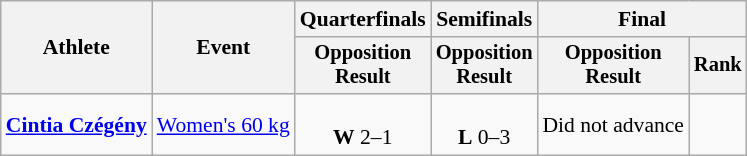<table class="wikitable" style="font-size:90%">
<tr>
<th rowspan=2>Athlete</th>
<th rowspan=2>Event</th>
<th>Quarterfinals</th>
<th>Semifinals</th>
<th colspan=2>Final</th>
</tr>
<tr style="font-size:95%">
<th>Opposition<br>Result</th>
<th>Opposition<br>Result</th>
<th>Opposition<br>Result</th>
<th>Rank</th>
</tr>
<tr align=center>
<td align=left><strong><a href='#'>Cintia Czégény</a></strong></td>
<td align=left><a href='#'>Women's 60 kg</a></td>
<td><br><strong>W</strong> 2–1</td>
<td><br><strong>L</strong> 0–3</td>
<td>Did not advance</td>
<td></td>
</tr>
</table>
